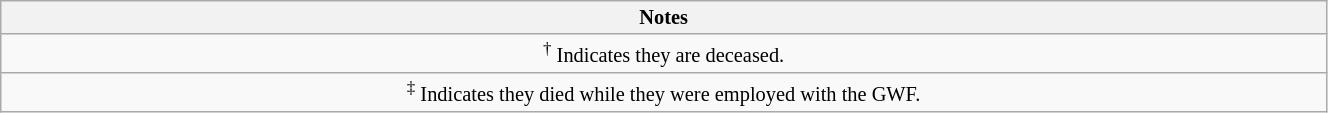<table class="wikitable" width="70%" style="font-size:85%; text-align:center;">
<tr>
<th colspan="2">Notes</th>
</tr>
<tr>
<td colspan="2"><sup>†</sup> Indicates they are deceased.</td>
</tr>
<tr>
<td colspan="2"><sup>‡</sup> Indicates they died while they were employed with the GWF.</td>
</tr>
</table>
